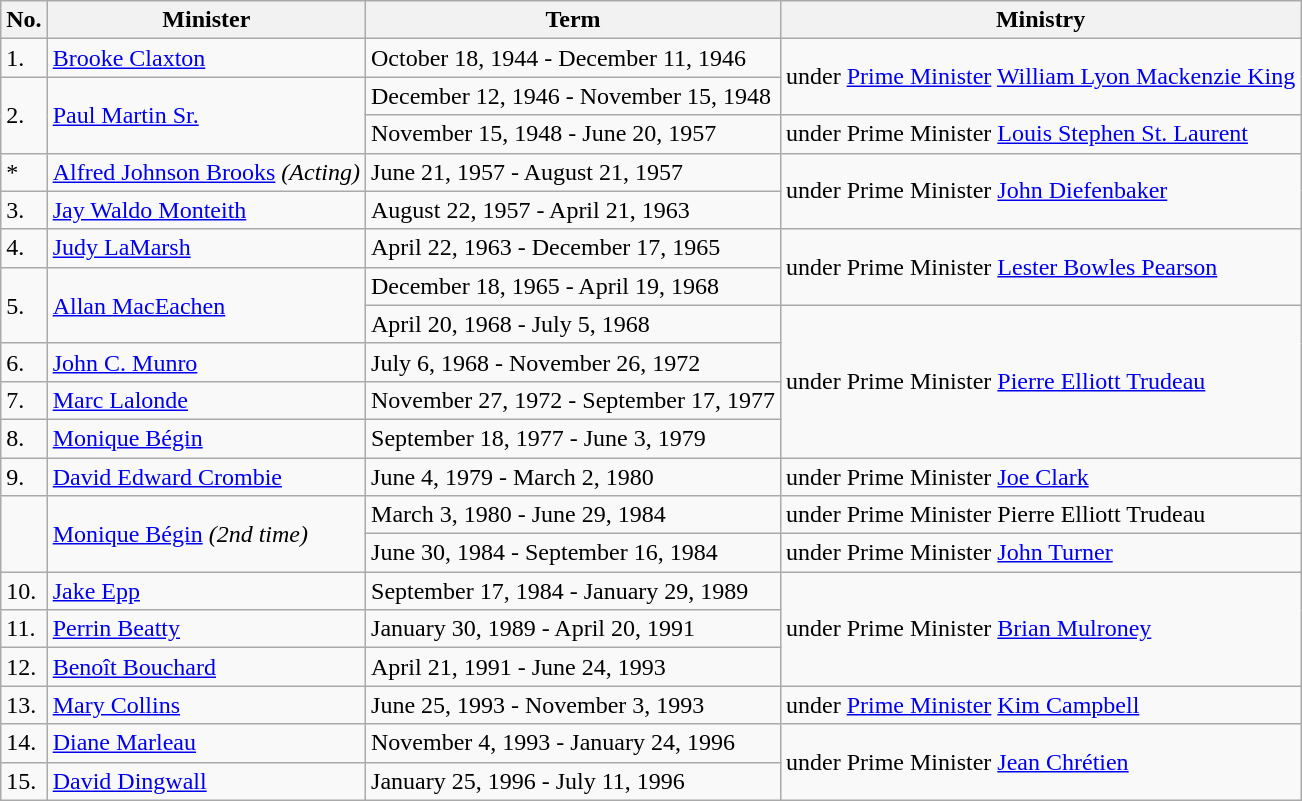<table class="wikitable">
<tr>
<th>No.</th>
<th>Minister</th>
<th>Term</th>
<th>Ministry</th>
</tr>
<tr>
<td>1.</td>
<td><a href='#'>Brooke Claxton</a></td>
<td>October 18, 1944 - December 11, 1946</td>
<td rowspan="2">under <a href='#'>Prime Minister</a> <a href='#'>William Lyon Mackenzie King</a></td>
</tr>
<tr>
<td rowspan="2">2.</td>
<td rowspan="2"><a href='#'>Paul Martin Sr.</a></td>
<td>December 12, 1946 - November 15, 1948</td>
</tr>
<tr>
<td>November 15, 1948 - June 20, 1957</td>
<td>under Prime Minister <a href='#'>Louis Stephen St. Laurent</a></td>
</tr>
<tr>
<td>*</td>
<td><a href='#'>Alfred Johnson Brooks</a> <em>(Acting)</em></td>
<td>June 21, 1957 - August 21, 1957</td>
<td rowspan="2">under Prime Minister <a href='#'>John Diefenbaker</a></td>
</tr>
<tr>
<td>3.</td>
<td><a href='#'>Jay Waldo Monteith</a></td>
<td>August 22, 1957 - April 21, 1963</td>
</tr>
<tr>
<td>4.</td>
<td><a href='#'>Judy LaMarsh</a></td>
<td>April 22, 1963 - December 17, 1965</td>
<td rowspan="2">under Prime Minister <a href='#'>Lester Bowles Pearson</a></td>
</tr>
<tr>
<td rowspan="2">5.</td>
<td rowspan="2"><a href='#'>Allan MacEachen</a></td>
<td>December 18, 1965 - April 19, 1968</td>
</tr>
<tr>
<td>April 20, 1968 - July 5, 1968</td>
<td rowspan="4">under Prime Minister <a href='#'>Pierre Elliott Trudeau</a></td>
</tr>
<tr>
<td>6.</td>
<td><a href='#'>John C. Munro</a></td>
<td>July 6, 1968 - November 26, 1972</td>
</tr>
<tr>
<td>7.</td>
<td><a href='#'>Marc Lalonde</a></td>
<td>November 27, 1972 - September 17, 1977</td>
</tr>
<tr>
<td>8.</td>
<td><a href='#'>Monique Bégin</a></td>
<td>September 18, 1977 - June 3, 1979</td>
</tr>
<tr>
<td>9.</td>
<td><a href='#'>David Edward Crombie</a></td>
<td>June 4, 1979 - March 2, 1980</td>
<td>under Prime Minister <a href='#'>Joe Clark</a></td>
</tr>
<tr>
<td rowspan="2"></td>
<td rowspan="2"><a href='#'>Monique Bégin</a> <em>(2nd time)</em></td>
<td>March 3, 1980 - June 29, 1984</td>
<td>under Prime Minister Pierre Elliott Trudeau</td>
</tr>
<tr>
<td>June 30, 1984 - September 16, 1984</td>
<td>under Prime Minister <a href='#'>John Turner</a></td>
</tr>
<tr>
<td>10.</td>
<td><a href='#'>Jake Epp</a></td>
<td>September 17, 1984 - January 29, 1989</td>
<td rowspan="3">under Prime Minister <a href='#'>Brian Mulroney</a></td>
</tr>
<tr>
<td>11.</td>
<td><a href='#'>Perrin Beatty</a></td>
<td>January 30, 1989 - April 20, 1991</td>
</tr>
<tr>
<td>12.</td>
<td><a href='#'>Benoît Bouchard</a></td>
<td>April 21, 1991 - June 24, 1993</td>
</tr>
<tr>
<td>13.</td>
<td><a href='#'>Mary Collins</a></td>
<td>June 25, 1993 - November 3, 1993</td>
<td>under <a href='#'>Prime Minister</a> <a href='#'>Kim Campbell</a></td>
</tr>
<tr>
<td>14.</td>
<td><a href='#'>Diane Marleau</a></td>
<td>November 4, 1993 - January 24, 1996</td>
<td rowspan="2">under Prime Minister <a href='#'>Jean Chrétien</a></td>
</tr>
<tr>
<td>15.</td>
<td><a href='#'>David Dingwall</a></td>
<td>January 25, 1996 - July 11, 1996</td>
</tr>
</table>
